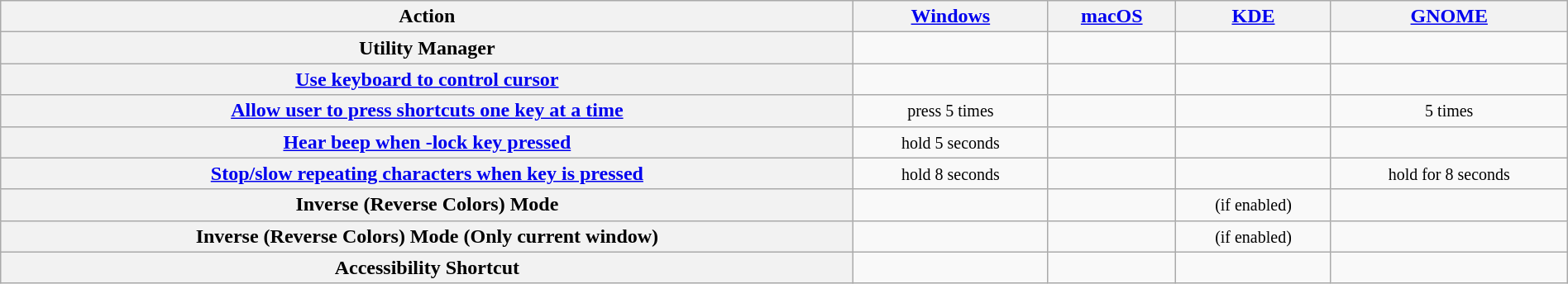<table class="wikitable" style="width: 100%; text-align: center;">
<tr>
<th scope="col">Action</th>
<th scope="col"><a href='#'>Windows</a></th>
<th scope="col"><a href='#'>macOS</a></th>
<th scope="col"><a href='#'>KDE</a></th>
<th scope="col"><a href='#'>GNOME</a></th>
</tr>
<tr>
<th scope="row">Utility Manager</th>
<td></td>
<td></td>
<td></td>
<td></td>
</tr>
<tr>
<th scope="col"><a href='#'>Use keyboard to control cursor</a></th>
<td></td>
<td></td>
<td></td>
<td></td>
</tr>
<tr>
<th scope="col"><a href='#'>Allow user to press shortcuts one key at a time</a></th>
<td> <small>press 5 times</small></td>
<td></td>
<td></td>
<td> <small>5 times</small></td>
</tr>
<tr>
<th scope="col"><a href='#'>Hear beep when -lock key pressed</a></th>
<td> <small>hold 5 seconds</small></td>
<td></td>
<td></td>
<td></td>
</tr>
<tr>
<th scope="col"><a href='#'>Stop/slow repeating characters when key is pressed</a></th>
<td> <small>hold 8 seconds</small></td>
<td></td>
<td></td>
<td> <small>hold for 8 seconds</small></td>
</tr>
<tr>
<th scope="row">Inverse (Reverse Colors) Mode</th>
<td><small></small></td>
<td><small></small></td>
<td><small> (if enabled)</small></td>
<td></td>
</tr>
<tr>
<th scope="row">Inverse (Reverse Colors) Mode (Only current window)</th>
<td></td>
<td></td>
<td><small> (if enabled)</small></td>
<td></td>
</tr>
<tr>
<th scope="row">Accessibility Shortcut</th>
<td></td>
<td></td>
<td></td>
<td></td>
</tr>
</table>
